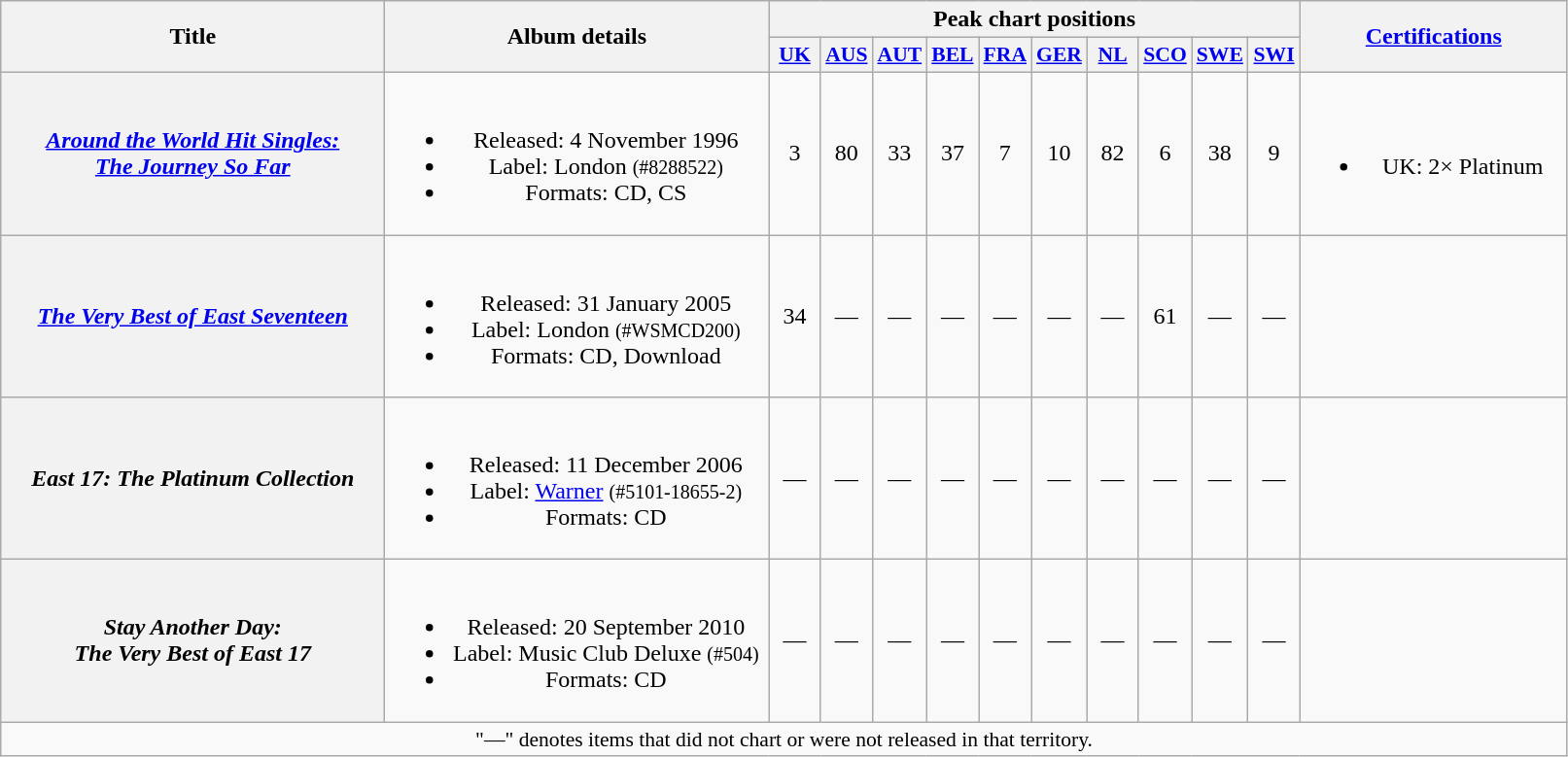<table class="wikitable plainrowheaders" style="text-align:center;">
<tr>
<th scope="col" rowspan="2" style="width:16em;">Title</th>
<th scope="col" rowspan="2" style="width:16em;">Album details</th>
<th scope="col" colspan="10">Peak chart positions</th>
<th rowspan="2" style="width:11em;"><a href='#'>Certifications</a></th>
</tr>
<tr>
<th style="width:2em;font-size:90%;"><a href='#'>UK</a><br></th>
<th style="width:2em;font-size:90%;"><a href='#'>AUS</a><br></th>
<th style="width:2em;font-size:90%;"><a href='#'>AUT</a><br></th>
<th style="width:2em;font-size:90%;"><a href='#'>BEL</a><br></th>
<th style="width:2em;font-size:90%;"><a href='#'>FRA</a><br></th>
<th style="width:2em;font-size:90%;"><a href='#'>GER</a><br></th>
<th style="width:2em;font-size:90%;"><a href='#'>NL</a><br></th>
<th style="width:2em;font-size:90%;"><a href='#'>SCO</a><br></th>
<th style="width:2em;font-size:90%;"><a href='#'>SWE</a><br></th>
<th style="width:2em;font-size:90%;"><a href='#'>SWI</a><br></th>
</tr>
<tr>
<th scope="row"><em><a href='#'>Around the World Hit Singles:<br>The Journey So Far</a></em></th>
<td><br><ul><li>Released: 4 November 1996</li><li>Label: London <small>(#8288522)</small></li><li>Formats: CD, CS</li></ul></td>
<td>3</td>
<td>80</td>
<td>33</td>
<td>37</td>
<td>7</td>
<td>10</td>
<td>82</td>
<td>6</td>
<td>38</td>
<td>9</td>
<td><br><ul><li>UK: 2× Platinum</li></ul></td>
</tr>
<tr>
<th scope="row"><em><a href='#'>The Very Best of East Seventeen</a></em></th>
<td><br><ul><li>Released: 31 January 2005</li><li>Label: London <small>(#WSMCD200)</small></li><li>Formats: CD, Download</li></ul></td>
<td>34</td>
<td>—</td>
<td>—</td>
<td>—</td>
<td>—</td>
<td>—</td>
<td>—</td>
<td>61</td>
<td>—</td>
<td>—</td>
<td></td>
</tr>
<tr>
<th scope="row"><em>East 17: The Platinum Collection</em></th>
<td><br><ul><li>Released: 11 December 2006</li><li>Label: <a href='#'>Warner</a> <small>(#5101-18655-2)</small></li><li>Formats: CD</li></ul></td>
<td>—</td>
<td>—</td>
<td>—</td>
<td>—</td>
<td>—</td>
<td>—</td>
<td>—</td>
<td>—</td>
<td>—</td>
<td>—</td>
<td></td>
</tr>
<tr>
<th scope="row"><em>Stay Another Day:<br>The Very Best of East 17</em></th>
<td><br><ul><li>Released: 20 September 2010</li><li>Label: Music Club Deluxe <small>(#504)</small></li><li>Formats: CD</li></ul></td>
<td>—</td>
<td>—</td>
<td>—</td>
<td>—</td>
<td>—</td>
<td>—</td>
<td>—</td>
<td>—</td>
<td>—</td>
<td>—</td>
<td></td>
</tr>
<tr>
<td colspan="15" style="font-size:90%">"—" denotes items that did not chart or were not released in that territory.</td>
</tr>
</table>
